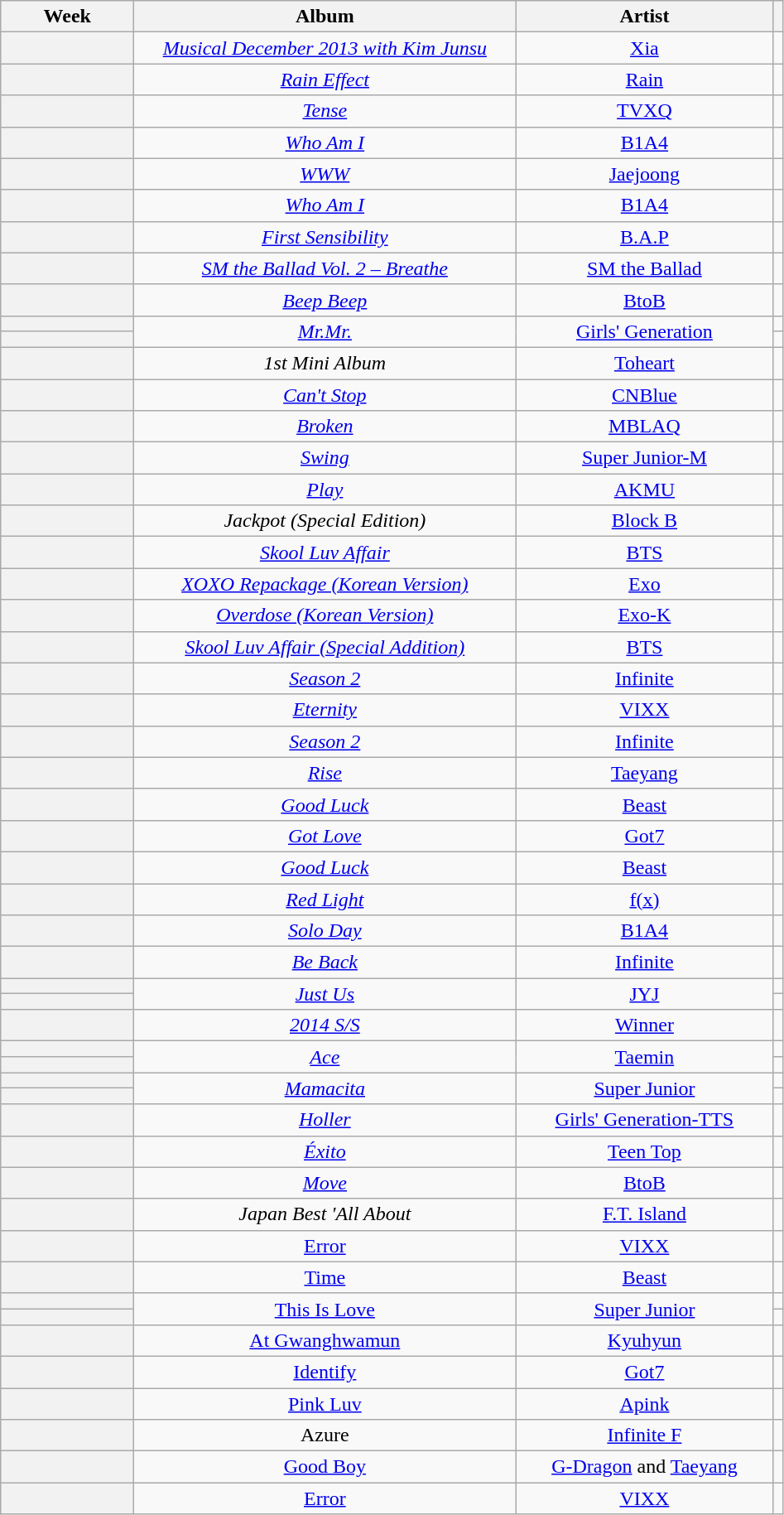<table class="wikitable plainrowheaders sortable" style="text-align:center">
<tr>
<th scope="col" width="100">Week</th>
<th scope="col" width="300">Album</th>
<th scope="col" width="200">Artist</th>
<th scope="col" class="unsortable"></th>
</tr>
<tr>
<th scope="row"></th>
<td><em><a href='#'>Musical December 2013 with Kim Junsu</a></em></td>
<td><a href='#'>Xia</a></td>
<td></td>
</tr>
<tr>
<th scope="row"></th>
<td><em><a href='#'>Rain Effect</a></em></td>
<td><a href='#'>Rain</a></td>
<td></td>
</tr>
<tr>
<th scope="row"></th>
<td><em><a href='#'>Tense</a></em></td>
<td><a href='#'>TVXQ</a></td>
<td></td>
</tr>
<tr>
<th scope="row"></th>
<td><em><a href='#'>Who Am I</a></em></td>
<td><a href='#'>B1A4</a></td>
<td></td>
</tr>
<tr>
<th scope="row"></th>
<td><em><a href='#'>WWW</a></em></td>
<td><a href='#'>Jaejoong</a></td>
<td></td>
</tr>
<tr>
<th scope="row"></th>
<td><em><a href='#'>Who Am I</a></em></td>
<td><a href='#'>B1A4</a></td>
<td></td>
</tr>
<tr>
<th scope="row"></th>
<td><em><a href='#'>First Sensibility</a></em></td>
<td><a href='#'>B.A.P</a></td>
<td></td>
</tr>
<tr>
<th scope="row"></th>
<td><em><a href='#'>SM the Ballad Vol. 2 – Breathe</a></em></td>
<td><a href='#'>SM the Ballad</a></td>
<td></td>
</tr>
<tr>
<th scope="row"></th>
<td><em><a href='#'>Beep Beep</a></em></td>
<td><a href='#'>BtoB</a></td>
<td></td>
</tr>
<tr>
<th scope="row"></th>
<td rowspan="2"><em><a href='#'>Mr.Mr.</a></em></td>
<td rowspan="2"><a href='#'>Girls' Generation</a></td>
<td></td>
</tr>
<tr>
<th scope="row"></th>
<td></td>
</tr>
<tr>
<th scope="row"></th>
<td><em>1st Mini Album</em></td>
<td><a href='#'>Toheart</a></td>
<td></td>
</tr>
<tr>
<th scope="row"></th>
<td><em><a href='#'>Can't Stop</a></em></td>
<td><a href='#'>CNBlue</a></td>
<td></td>
</tr>
<tr>
<th scope="row"></th>
<td><em><a href='#'>Broken</a></em></td>
<td><a href='#'>MBLAQ</a></td>
<td></td>
</tr>
<tr>
<th scope="row"></th>
<td><em><a href='#'>Swing</a></em></td>
<td><a href='#'>Super Junior-M</a></td>
<td></td>
</tr>
<tr>
<th scope="row"></th>
<td><em><a href='#'>Play</a></em></td>
<td><a href='#'>AKMU</a></td>
<td></td>
</tr>
<tr>
<th scope="row"></th>
<td><em>Jackpot (Special Edition)</em></td>
<td><a href='#'>Block B</a></td>
<td></td>
</tr>
<tr>
<th scope="row"></th>
<td><em><a href='#'>Skool Luv Affair</a></em></td>
<td><a href='#'>BTS</a></td>
<td></td>
</tr>
<tr>
<th scope="row"></th>
<td><em><a href='#'>XOXO Repackage (Korean Version)</a></em></td>
<td><a href='#'>Exo</a></td>
<td></td>
</tr>
<tr>
<th scope="row"></th>
<td><em><a href='#'>Overdose (Korean Version)</a></em></td>
<td><a href='#'>Exo-K</a></td>
<td></td>
</tr>
<tr>
<th scope="row"></th>
<td><em><a href='#'>Skool Luv Affair (Special Addition)</a></em></td>
<td><a href='#'>BTS</a></td>
<td></td>
</tr>
<tr>
<th scope="row"></th>
<td><em><a href='#'>Season 2</a></em></td>
<td><a href='#'>Infinite</a></td>
<td></td>
</tr>
<tr>
<th scope="row"></th>
<td><em><a href='#'>Eternity</a></em></td>
<td><a href='#'>VIXX</a></td>
<td></td>
</tr>
<tr>
<th scope="row"></th>
<td><em><a href='#'>Season 2</a></em></td>
<td><a href='#'>Infinite</a></td>
<td></td>
</tr>
<tr>
<th scope="row"></th>
<td><em><a href='#'>Rise</a></em></td>
<td><a href='#'>Taeyang</a></td>
<td></td>
</tr>
<tr>
<th scope="row"></th>
<td><em><a href='#'>Good Luck</a></em></td>
<td><a href='#'>Beast</a></td>
<td></td>
</tr>
<tr>
<th scope="row"></th>
<td><em><a href='#'>Got Love</a></em></td>
<td><a href='#'>Got7</a></td>
<td></td>
</tr>
<tr>
<th scope="row"></th>
<td><em><a href='#'>Good Luck</a></em></td>
<td><a href='#'>Beast</a></td>
<td></td>
</tr>
<tr>
<th scope="row"></th>
<td><em><a href='#'>Red Light</a></em></td>
<td><a href='#'>f(x)</a></td>
<td></td>
</tr>
<tr>
<th scope="row"></th>
<td><em><a href='#'>Solo Day</a></em></td>
<td><a href='#'>B1A4</a></td>
<td></td>
</tr>
<tr>
<th scope="row"></th>
<td><em><a href='#'>Be Back</a></em></td>
<td><a href='#'>Infinite</a></td>
<td></td>
</tr>
<tr>
<th scope="row"></th>
<td rowspan="2"><em><a href='#'>Just Us</a></em></td>
<td rowspan="2"><a href='#'>JYJ</a></td>
<td></td>
</tr>
<tr>
<th scope="row"></th>
<td></td>
</tr>
<tr>
<th scope="row"></th>
<td><em><a href='#'>2014 S/S</a></em></td>
<td><a href='#'>Winner</a></td>
<td></td>
</tr>
<tr>
<th scope="row"></th>
<td rowspan="2"><em><a href='#'>Ace</a></em></td>
<td rowspan="2"><a href='#'>Taemin</a></td>
<td></td>
</tr>
<tr>
<th scope="row"></th>
<td></td>
</tr>
<tr>
<th scope="row"></th>
<td rowspan="2"><em><a href='#'>Mamacita</a></em></td>
<td rowspan="2"><a href='#'>Super Junior</a></td>
<td></td>
</tr>
<tr>
<th scope="row"></th>
<td></td>
</tr>
<tr>
<th scope="row"></th>
<td><em><a href='#'>Holler</a></em></td>
<td><a href='#'>Girls' Generation-TTS</a></td>
<td></td>
</tr>
<tr>
<th scope="row"></th>
<td><em><a href='#'>Éxito</a></em></td>
<td><a href='#'>Teen Top</a></td>
<td></td>
</tr>
<tr>
<th scope="row"></th>
<td><em><a href='#'>Move</a></em></td>
<td><a href='#'>BtoB</a></td>
<td></td>
</tr>
<tr>
<th scope="row"></th>
<td><em>Japan Best 'All About<strong></td>
<td><a href='#'>F.T. Island</a></td>
<td></td>
</tr>
<tr>
<th scope="row"></th>
<td></em><a href='#'>Error</a><em></td>
<td><a href='#'>VIXX</a></td>
<td></td>
</tr>
<tr>
<th scope="row"></th>
<td></em><a href='#'>Time</a><em></td>
<td><a href='#'>Beast</a></td>
<td></td>
</tr>
<tr>
<th scope="row"></th>
<td rowspan="2"></em><a href='#'>This Is Love</a><em></td>
<td rowspan="2"><a href='#'>Super Junior</a></td>
<td></td>
</tr>
<tr>
<th scope="row"></th>
<td></td>
</tr>
<tr>
<th scope="row"></th>
<td></em><a href='#'>At Gwanghwamun</a><em></td>
<td><a href='#'>Kyuhyun</a></td>
<td></td>
</tr>
<tr>
<th scope="row"></th>
<td></em><a href='#'>Identify</a><em></td>
<td><a href='#'>Got7</a></td>
<td></td>
</tr>
<tr>
<th scope="row"></th>
<td></em><a href='#'>Pink Luv</a><em></td>
<td><a href='#'>Apink</a></td>
<td></td>
</tr>
<tr>
<th scope="row"></th>
<td></em>Azure<em></td>
<td><a href='#'>Infinite F</a></td>
<td></td>
</tr>
<tr>
<th scope="row"></th>
<td></em><a href='#'>Good Boy</a><em></td>
<td><a href='#'>G-Dragon</a> and <a href='#'>Taeyang</a></td>
<td></td>
</tr>
<tr>
<th scope="row"></th>
<td></em><a href='#'>Error</a><em></td>
<td><a href='#'>VIXX</a></td>
<td></td>
</tr>
</table>
